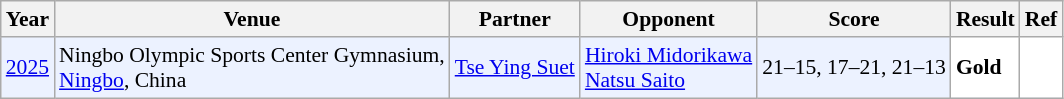<table class="sortable wikitable" style="font-size: 90%">
<tr>
<th>Year</th>
<th>Venue</th>
<th>Partner</th>
<th>Opponent</th>
<th>Score</th>
<th>Result</th>
<th>Ref</th>
</tr>
<tr style="background:#ECF2FF">
<td align="center"><a href='#'>2025</a></td>
<td align="left">Ningbo Olympic Sports Center Gymnasium,<br><a href='#'>Ningbo</a>, China</td>
<td align="left"> <a href='#'>Tse Ying Suet</a></td>
<td align="left"> <a href='#'>Hiroki Midorikawa</a><br> <a href='#'>Natsu Saito</a></td>
<td align="left">21–15, 17–21, 21–13</td>
<td style="text-align:left; background: white"> <strong>Gold</strong></td>
<td style="text-align:center; background:white"></td>
</tr>
</table>
